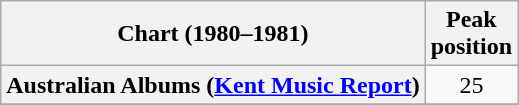<table class="wikitable sortable plainrowheaders" style="text-align:center">
<tr>
<th scope="col">Chart (1980–1981)</th>
<th scope="col">Peak<br>position</th>
</tr>
<tr>
<th scope="row">Australian Albums (<a href='#'>Kent Music Report</a>)</th>
<td>25</td>
</tr>
<tr>
</tr>
<tr>
</tr>
</table>
